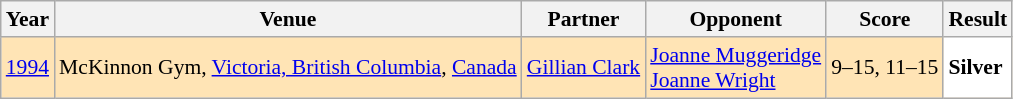<table class="sortable wikitable" style="font-size: 90%;">
<tr>
<th>Year</th>
<th>Venue</th>
<th>Partner</th>
<th>Opponent</th>
<th>Score</th>
<th>Result</th>
</tr>
<tr style="background:#FFE4B5">
<td align="center"><a href='#'>1994</a></td>
<td align="left">McKinnon Gym, <a href='#'>Victoria, British Columbia</a>, <a href='#'>Canada</a></td>
<td align="left"> <a href='#'>Gillian Clark</a></td>
<td align="left"> <a href='#'>Joanne Muggeridge</a> <br>  <a href='#'>Joanne Wright</a></td>
<td align="left">9–15, 11–15</td>
<td style="text-align:left; background:white"> <strong>Silver</strong></td>
</tr>
</table>
